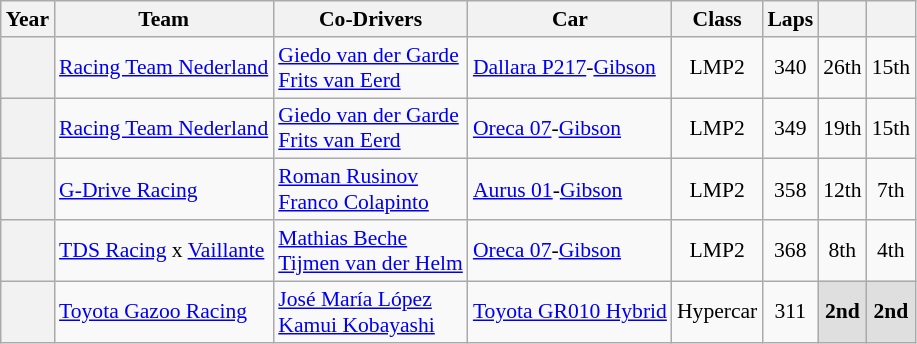<table class="wikitable" style="text-align:center; font-size:90%">
<tr>
<th>Year</th>
<th>Team</th>
<th>Co-Drivers</th>
<th>Car</th>
<th>Class</th>
<th>Laps</th>
<th></th>
<th></th>
</tr>
<tr>
<th></th>
<td align="left"nowrap> <a href='#'>Racing Team Nederland</a></td>
<td align="left"nowrap> <a href='#'>Giedo van der Garde</a><br> <a href='#'>Frits van Eerd</a></td>
<td align="left"nowrap><a href='#'>Dallara P217</a>-<a href='#'>Gibson</a></td>
<td>LMP2</td>
<td>340</td>
<td>26th</td>
<td>15th</td>
</tr>
<tr>
<th></th>
<td align="left"nowrap> <a href='#'>Racing Team Nederland</a></td>
<td align="left"nowrap> <a href='#'>Giedo van der Garde</a><br> <a href='#'>Frits van Eerd</a></td>
<td align="left"nowrap><a href='#'>Oreca 07</a>-<a href='#'>Gibson</a></td>
<td>LMP2</td>
<td>349</td>
<td>19th</td>
<td>15th</td>
</tr>
<tr>
<th></th>
<td align="left"nowrap> <a href='#'>G-Drive Racing</a></td>
<td align="left"nowrap> <a href='#'>Roman Rusinov</a><br> <a href='#'>Franco Colapinto</a></td>
<td align="left"nowrap><a href='#'>Aurus 01</a>-<a href='#'>Gibson</a></td>
<td>LMP2</td>
<td>358</td>
<td>12th</td>
<td>7th</td>
</tr>
<tr>
<th></th>
<td align="left"nowrap> <a href='#'>TDS Racing</a> x <a href='#'>Vaillante</a></td>
<td align="left"nowrap> <a href='#'>Mathias Beche</a><br> <a href='#'>Tijmen van der Helm</a></td>
<td align="left"nowrap><a href='#'>Oreca 07</a>-<a href='#'>Gibson</a></td>
<td>LMP2</td>
<td>368</td>
<td>8th</td>
<td>4th</td>
</tr>
<tr>
<th></th>
<td align="left"> <a href='#'>Toyota Gazoo Racing</a></td>
<td align="left"> <a href='#'>José María López</a><br> <a href='#'>Kamui Kobayashi</a></td>
<td align="left"><a href='#'>Toyota GR010 Hybrid</a></td>
<td>Hypercar</td>
<td>311</td>
<td style="background:#DFDFDF;"><strong>2nd</strong></td>
<td style="background:#DFDFDF;"><strong>2nd</strong></td>
</tr>
</table>
